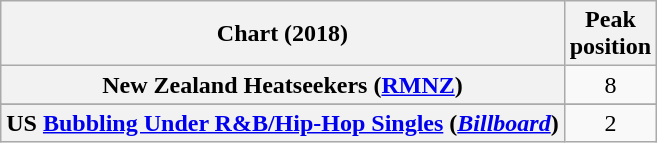<table class="wikitable sortable plainrowheaders" style="text-align:center">
<tr>
<th scope="col">Chart (2018)</th>
<th scope="col">Peak<br>position</th>
</tr>
<tr>
<th scope="row">New Zealand Heatseekers (<a href='#'>RMNZ</a>)</th>
<td>8</td>
</tr>
<tr>
</tr>
<tr>
<th scope="row">US <a href='#'>Bubbling Under R&B/Hip-Hop Singles</a> (<em><a href='#'>Billboard</a></em>)</th>
<td>2</td>
</tr>
</table>
